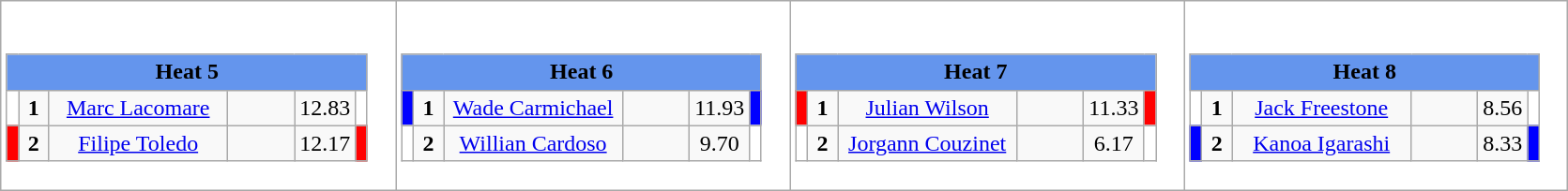<table class="wikitable" style="background:#fff;">
<tr>
<td><div><br><table class="wikitable">
<tr>
<td colspan="6"  style="text-align:center; background:#6495ed;"><strong>Heat 5</strong></td>
</tr>
<tr>
<td style="width:01px; background: #fff;"></td>
<td style="width:14px; text-align:center;"><strong>1</strong></td>
<td style="width:120px; text-align:center;"><a href='#'>Marc Lacomare</a></td>
<td style="width:40px; text-align:center;"></td>
<td style="width:20px; text-align:center;">12.83</td>
<td style="width:01px; background: #fff;"></td>
</tr>
<tr>
<td style="width:01px; background: #f00;"></td>
<td style="width:14px; text-align:center;"><strong>2</strong></td>
<td style="width:120px; text-align:center;"><a href='#'>Filipe Toledo</a></td>
<td style="width:40px; text-align:center;"></td>
<td style="width:20px; text-align:center;">12.17</td>
<td style="width:01px; background: #f00;"></td>
</tr>
</table>
</div></td>
<td><div><br><table class="wikitable">
<tr>
<td colspan="6"  style="text-align:center; background:#6495ed;"><strong>Heat 6</strong></td>
</tr>
<tr>
<td style="width:01px; background: #00f;"></td>
<td style="width:14px; text-align:center;"><strong>1</strong></td>
<td style="width:120px; text-align:center;"><a href='#'>Wade Carmichael</a></td>
<td style="width:40px; text-align:center;"></td>
<td style="width:20px; text-align:center;">11.93</td>
<td style="width:01px; background: #00f;"></td>
</tr>
<tr>
<td style="width:01px; background: #fff;"></td>
<td style="width:14px; text-align:center;"><strong>2</strong></td>
<td style="width:120px; text-align:center;"><a href='#'>Willian Cardoso</a></td>
<td style="width:40px; text-align:center;"></td>
<td style="width:20px; text-align:center;">9.70</td>
<td style="width:01px; background: #fff;"></td>
</tr>
</table>
</div></td>
<td><div><br><table class="wikitable">
<tr>
<td colspan="6"  style="text-align:center; background:#6495ed;"><strong>Heat 7</strong></td>
</tr>
<tr>
<td style="width:01px; background: #f00;"></td>
<td style="width:14px; text-align:center;"><strong>1</strong></td>
<td style="width:120px; text-align:center;"><a href='#'>Julian Wilson</a></td>
<td style="width:40px; text-align:center;"></td>
<td style="width:20px; text-align:center;">11.33</td>
<td style="width:01px; background: #f00;"></td>
</tr>
<tr>
<td style="width:01px; background: #fff;"></td>
<td style="width:14px; text-align:center;"><strong>2</strong></td>
<td style="width:120px; text-align:center;"><a href='#'>Jorgann Couzinet</a></td>
<td style="width:40px; text-align:center;"></td>
<td style="width:20px; text-align:center;">6.17</td>
<td style="width:01px; background: #fff;"></td>
</tr>
</table>
</div></td>
<td><div><br><table class="wikitable">
<tr>
<td colspan="6"  style="text-align:center; background:#6495ed;"><strong>Heat 8</strong></td>
</tr>
<tr>
<td style="width:01px; background: #fff;"></td>
<td style="width:14px; text-align:center;"><strong>1</strong></td>
<td style="width:120px; text-align:center;"><a href='#'>Jack Freestone</a></td>
<td style="width:40px; text-align:center;"></td>
<td style="width:20px; text-align:center;">8.56</td>
<td style="width:01px; background: #fff;"></td>
</tr>
<tr>
<td style="width:01px; background: #00f;"></td>
<td style="width:14px; text-align:center;"><strong>2</strong></td>
<td style="width:120px; text-align:center;"><a href='#'>Kanoa Igarashi</a></td>
<td style="width:40px; text-align:center;"></td>
<td style="width:20px; text-align:center;">8.33</td>
<td style="width:01px; background: #00f;"></td>
</tr>
</table>
</div></td>
</tr>
</table>
